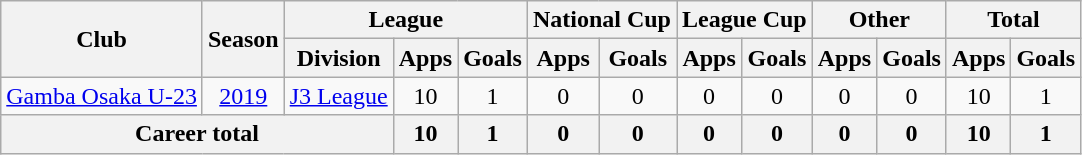<table class="wikitable" style="text-align: center">
<tr>
<th rowspan="2">Club</th>
<th rowspan="2">Season</th>
<th colspan="3">League</th>
<th colspan="2">National Cup</th>
<th colspan="2">League Cup</th>
<th colspan="2">Other</th>
<th colspan="2">Total</th>
</tr>
<tr>
<th>Division</th>
<th>Apps</th>
<th>Goals</th>
<th>Apps</th>
<th>Goals</th>
<th>Apps</th>
<th>Goals</th>
<th>Apps</th>
<th>Goals</th>
<th>Apps</th>
<th>Goals</th>
</tr>
<tr>
<td><a href='#'>Gamba Osaka U-23</a></td>
<td><a href='#'>2019</a></td>
<td><a href='#'>J3 League</a></td>
<td>10</td>
<td>1</td>
<td>0</td>
<td>0</td>
<td>0</td>
<td>0</td>
<td>0</td>
<td>0</td>
<td>10</td>
<td>1</td>
</tr>
<tr>
<th colspan=3>Career total</th>
<th>10</th>
<th>1</th>
<th>0</th>
<th>0</th>
<th>0</th>
<th>0</th>
<th>0</th>
<th>0</th>
<th>10</th>
<th>1</th>
</tr>
</table>
